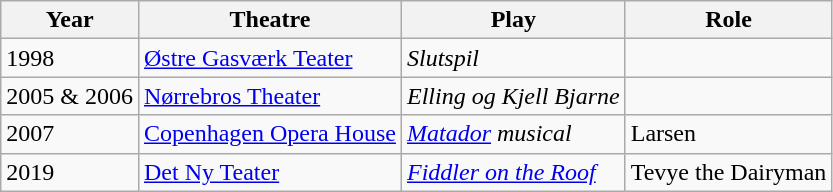<table class="wikitable">
<tr>
<th>Year</th>
<th>Theatre</th>
<th>Play</th>
<th>Role</th>
</tr>
<tr>
<td>1998</td>
<td><a href='#'>Østre Gasværk Teater</a></td>
<td><em>Slutspil</em></td>
<td></td>
</tr>
<tr>
<td>2005 & 2006</td>
<td><a href='#'>Nørrebros Theater</a></td>
<td><em>Elling og Kjell Bjarne</em></td>
<td></td>
</tr>
<tr>
<td>2007</td>
<td><a href='#'>Copenhagen Opera House</a></td>
<td><em><a href='#'>Matador</a> musical</em></td>
<td>Larsen</td>
</tr>
<tr>
<td>2019</td>
<td><a href='#'>Det Ny Teater</a></td>
<td><em><a href='#'>Fiddler on the Roof</a></em></td>
<td>Tevye the Dairyman</td>
</tr>
</table>
